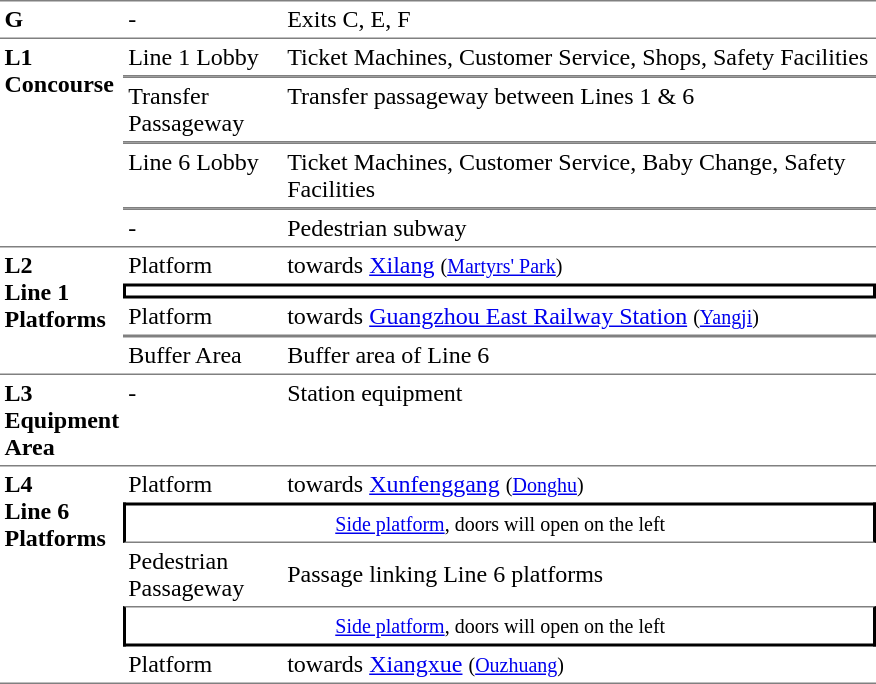<table table border=0 cellspacing=0 cellpadding=3>
<tr>
<td style="border-top:solid 1px gray;" width=50 valign=top><strong>G</strong></td>
<td style="border-top:solid 1px gray;" width=100 valign=top>-</td>
<td style="border-top:solid 1px gray;" width=390 valign=top>Exits C, E, F</td>
</tr>
<tr>
<td style="border-bottom:solid 1px gray; border-top:solid 1px gray;" valign=top rowspan=4><strong>L1<br>Concourse</strong></td>
<td style="border-bottom:solid 1px gray; border-top:solid 1px gray;" valign=top>Line 1 Lobby</td>
<td style="border-bottom:solid 1px gray; border-top:solid 1px gray;" valign=top>Ticket Machines, Customer Service, Shops, Safety Facilities</td>
</tr>
<tr>
<td style="border-bottom:solid 1px gray; border-top:solid 1px gray;" valign=top>Transfer Passageway</td>
<td style="border-bottom:solid 1px gray; border-top:solid 1px gray;" valign=top>Transfer passageway between Lines 1 & 6</td>
</tr>
<tr>
<td style="border-bottom:solid 1px gray; border-top:solid 1px gray;" valign=top>Line 6 Lobby</td>
<td style="border-bottom:solid 1px gray; border-top:solid 1px gray;" valign=top>Ticket Machines, Customer Service, Baby Change, Safety Facilities</td>
</tr>
<tr>
<td style="border-bottom:solid 1px gray; border-top:solid 1px gray;" valign=top>-</td>
<td style="border-bottom:solid 1px gray; border-top:solid 1px gray;" valign=top>Pedestrian subway</td>
</tr>
<tr>
<td style="border-bottom:solid 1px gray;" rowspan=4 valign=top><strong>L2<br>Line 1 Platforms</strong></td>
<td>Platform </td>
<td>  towards <a href='#'>Xilang</a> <small>(<a href='#'>Martyrs' Park</a>)</small></td>
</tr>
<tr>
<td style="border-right:solid 2px black;border-left:solid 2px black;border-top:solid 2px black;border-bottom:solid 2px black;text-align:center;" colspan=2></td>
</tr>
<tr>
<td style="border-bottom:solid 1px gray;">Platform </td>
<td style="border-bottom:solid 1px gray;"><span></span>  towards <a href='#'>Guangzhou East Railway Station</a> <small>(<a href='#'>Yangji</a>)</small> </td>
</tr>
<tr>
<td style="border-bottom:solid 1px gray; border-top:solid 1px gray;" valign=top width=100>Buffer Area</td>
<td style="border-bottom:solid 1px gray; border-top:solid 1px gray;" valign=top width=390>Buffer area of Line 6</td>
</tr>
<tr>
<td valign=top><strong>L3<br>Equipment Area</strong></td>
<td valign=top>-</td>
<td valign=top>Station equipment</td>
</tr>
<tr>
<td style="border-bottom:solid 1px gray; border-top:solid 1px gray;" valign=top width=50 rowspan=5><strong>L4<br>Line 6 Platforms</strong></td>
<td style="border-top:solid 1px gray;">Platform </td>
<td style="border-top:solid 1px gray;">  towards <a href='#'>Xunfenggang</a> <small>(<a href='#'>Donghu</a>)</small></td>
</tr>
<tr>
<td style="border-right:solid 2px black;border-left:solid 2px black;border-top:solid 2px black;border-bottom:solid 1px gray;text-align:center" colspan=2><small><a href='#'>Side platform</a>, doors will open on the left</small></td>
</tr>
<tr>
<td>Pedestrian Passageway</td>
<td>Passage linking Line 6 platforms</td>
</tr>
<tr>
<td style="border-right:solid 2px black;border-left:solid 2px black;border-top:solid 1px gray;border-bottom:solid 2px black;text-align:center" colspan=2><small><a href='#'>Side platform</a>, doors will open on the left</small></td>
</tr>
<tr>
<td style="border-bottom:solid 1px gray;">Platform </td>
<td style="border-bottom:solid 1px gray;"><span></span>  towards <a href='#'>Xiangxue</a> <small>(<a href='#'>Ouzhuang</a>)</small> </td>
</tr>
</table>
